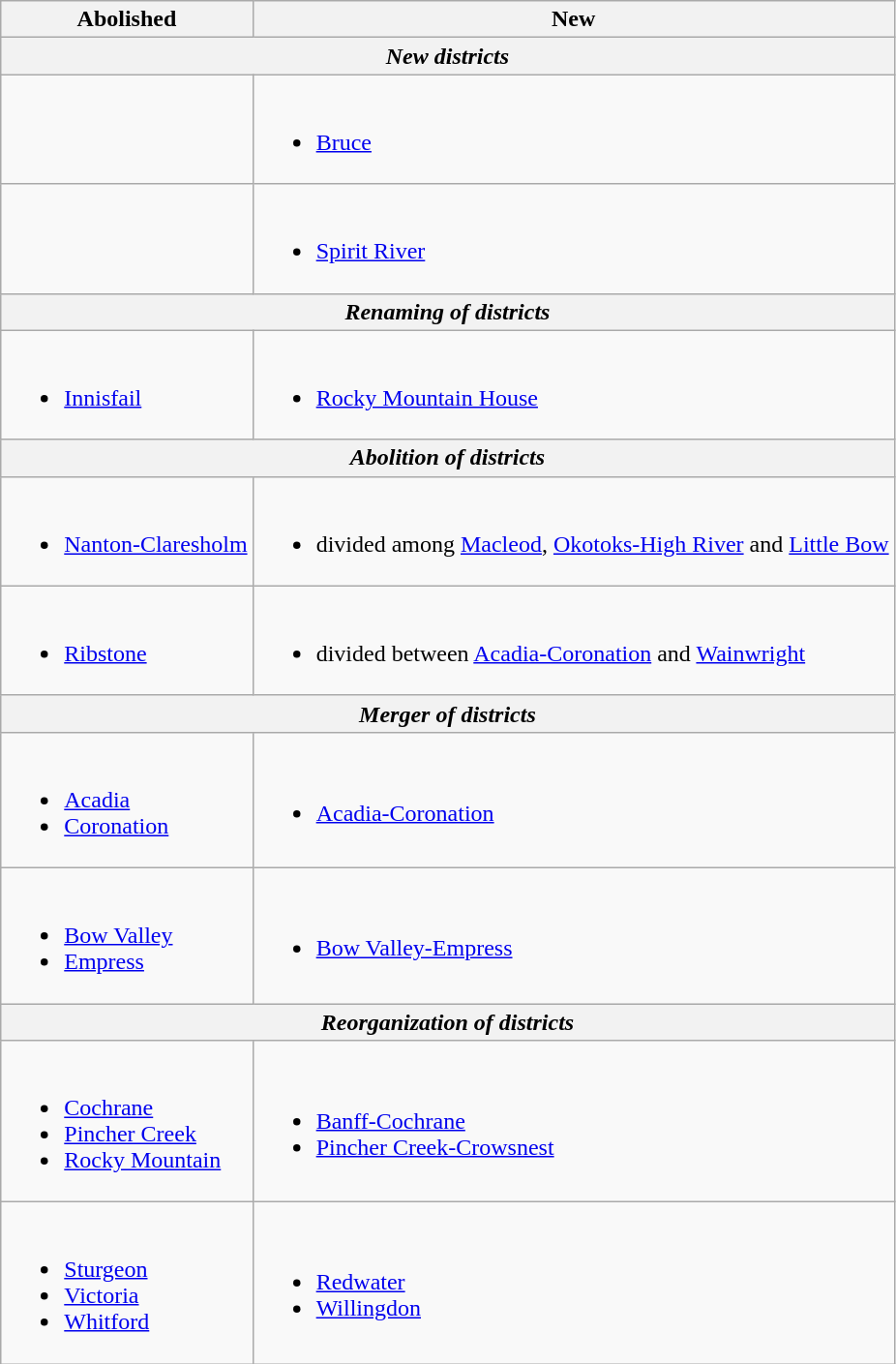<table class="wikitable">
<tr>
<th>Abolished</th>
<th>New</th>
</tr>
<tr>
<th colspan="2"><em>New districts</em></th>
</tr>
<tr>
<td></td>
<td><br><ul><li><a href='#'>Bruce</a></li></ul></td>
</tr>
<tr>
<td></td>
<td><br><ul><li><a href='#'>Spirit River</a></li></ul></td>
</tr>
<tr>
<th colspan="2"><em>Renaming of districts</em></th>
</tr>
<tr>
<td><br><ul><li><a href='#'>Innisfail</a></li></ul></td>
<td><br><ul><li><a href='#'>Rocky Mountain House</a></li></ul></td>
</tr>
<tr>
<th colspan="2"><em>Abolition of districts</em></th>
</tr>
<tr>
<td><br><ul><li><a href='#'>Nanton-Claresholm</a></li></ul></td>
<td><br><ul><li>divided among <a href='#'>Macleod</a>, <a href='#'>Okotoks-High River</a> and <a href='#'>Little Bow</a></li></ul></td>
</tr>
<tr>
<td><br><ul><li><a href='#'>Ribstone</a></li></ul></td>
<td><br><ul><li>divided between <a href='#'>Acadia-Coronation</a> and <a href='#'>Wainwright</a></li></ul></td>
</tr>
<tr>
<th colspan="2"><em>Merger of districts</em></th>
</tr>
<tr>
<td><br><ul><li><a href='#'>Acadia</a></li><li><a href='#'>Coronation</a></li></ul></td>
<td><br><ul><li><a href='#'>Acadia-Coronation</a></li></ul></td>
</tr>
<tr>
<td><br><ul><li><a href='#'>Bow Valley</a></li><li><a href='#'>Empress</a></li></ul></td>
<td><br><ul><li><a href='#'>Bow Valley-Empress</a></li></ul></td>
</tr>
<tr>
<th colspan="2"><em>Reorganization of districts</em></th>
</tr>
<tr>
<td><br><ul><li><a href='#'>Cochrane</a></li><li><a href='#'>Pincher Creek</a></li><li><a href='#'>Rocky Mountain</a></li></ul></td>
<td><br><ul><li><a href='#'>Banff-Cochrane</a></li><li><a href='#'>Pincher Creek-Crowsnest</a></li></ul></td>
</tr>
<tr>
<td><br><ul><li><a href='#'>Sturgeon</a></li><li><a href='#'>Victoria</a></li><li><a href='#'>Whitford</a></li></ul></td>
<td><br><ul><li><a href='#'>Redwater</a></li><li><a href='#'>Willingdon</a></li></ul></td>
</tr>
</table>
